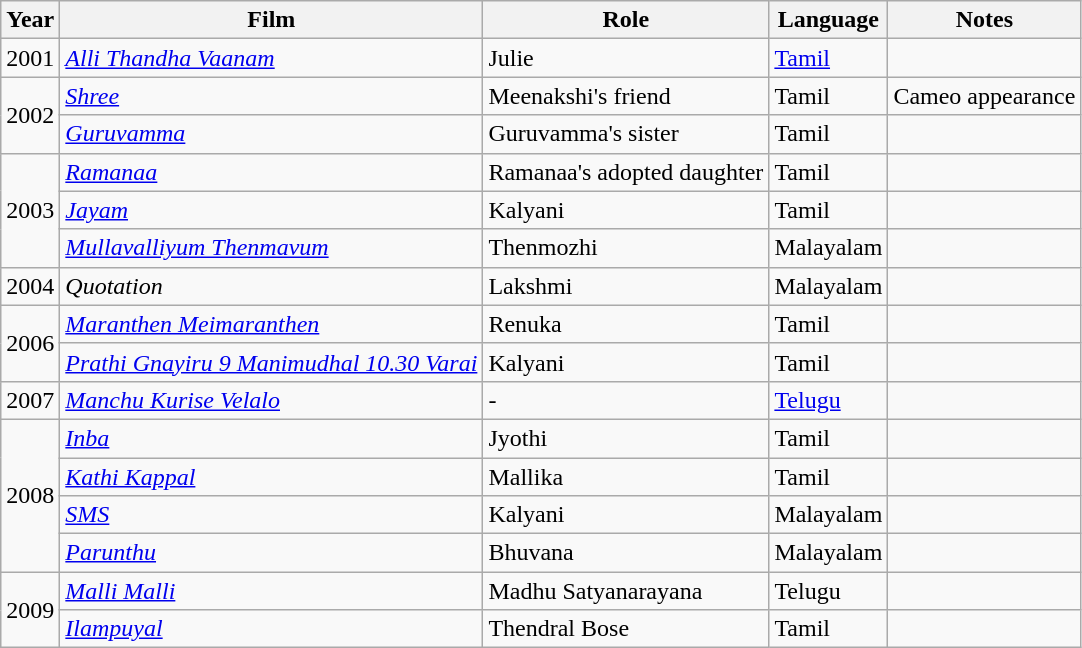<table class="wikitable sortable">
<tr>
<th>Year</th>
<th>Film</th>
<th>Role</th>
<th>Language</th>
<th class="unsortable">Notes</th>
</tr>
<tr>
<td>2001</td>
<td><em><a href='#'>Alli Thandha Vaanam</a></em></td>
<td>Julie</td>
<td><a href='#'>Tamil</a></td>
<td></td>
</tr>
<tr>
<td rowspan="2">2002</td>
<td><em><a href='#'>Shree</a></em></td>
<td>Meenakshi's friend</td>
<td>Tamil</td>
<td>Cameo appearance</td>
</tr>
<tr>
<td><em><a href='#'>Guruvamma</a></em></td>
<td>Guruvamma's sister</td>
<td>Tamil</td>
<td></td>
</tr>
<tr>
<td rowspan="3">2003</td>
<td><em><a href='#'>Ramanaa</a></em></td>
<td>Ramanaa's adopted daughter</td>
<td>Tamil</td>
<td></td>
</tr>
<tr>
<td><em><a href='#'>Jayam</a></em></td>
<td>Kalyani</td>
<td>Tamil</td>
<td></td>
</tr>
<tr>
<td><em><a href='#'>Mullavalliyum Thenmavum</a></em></td>
<td>Thenmozhi</td>
<td>Malayalam</td>
<td></td>
</tr>
<tr>
<td>2004</td>
<td><em>Quotation</em></td>
<td>Lakshmi</td>
<td>Malayalam</td>
<td></td>
</tr>
<tr>
<td rowspan="2">2006</td>
<td><em><a href='#'>Maranthen Meimaranthen</a></em></td>
<td>Renuka</td>
<td>Tamil</td>
<td></td>
</tr>
<tr>
<td><em><a href='#'>Prathi Gnayiru 9 Manimudhal 10.30 Varai</a></em></td>
<td>Kalyani</td>
<td>Tamil</td>
<td></td>
</tr>
<tr>
<td>2007</td>
<td><em><a href='#'>Manchu Kurise Velalo</a></em></td>
<td>-</td>
<td><a href='#'>Telugu</a></td>
<td></td>
</tr>
<tr>
<td rowspan="4">2008</td>
<td><em><a href='#'>Inba</a></em></td>
<td>Jyothi</td>
<td>Tamil</td>
<td></td>
</tr>
<tr>
<td><em><a href='#'>Kathi Kappal</a></em></td>
<td>Mallika</td>
<td>Tamil</td>
<td></td>
</tr>
<tr>
<td><em><a href='#'>SMS</a></em></td>
<td>Kalyani</td>
<td>Malayalam</td>
<td></td>
</tr>
<tr>
<td><em><a href='#'>Parunthu</a></em></td>
<td>Bhuvana</td>
<td>Malayalam</td>
<td></td>
</tr>
<tr>
<td rowspan="2">2009</td>
<td><em><a href='#'>Malli Malli</a></em></td>
<td>Madhu Satyanarayana</td>
<td>Telugu</td>
<td></td>
</tr>
<tr>
<td><em><a href='#'>Ilampuyal</a></em></td>
<td>Thendral Bose</td>
<td>Tamil</td>
<td></td>
</tr>
</table>
